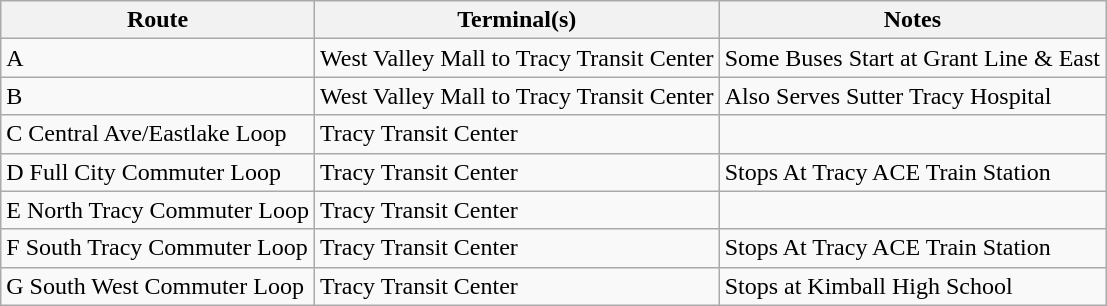<table class="wikitable">
<tr>
<th>Route</th>
<th>Terminal(s)</th>
<th>Notes</th>
</tr>
<tr>
<td>A</td>
<td>West Valley Mall to Tracy Transit Center</td>
<td>Some Buses Start at Grant Line & East</td>
</tr>
<tr>
<td>B</td>
<td>West Valley Mall to Tracy Transit Center</td>
<td>Also Serves Sutter Tracy Hospital</td>
</tr>
<tr>
<td>C Central Ave/Eastlake Loop</td>
<td>Tracy Transit Center</td>
<td></td>
</tr>
<tr>
<td>D Full City Commuter Loop</td>
<td>Tracy Transit Center</td>
<td>Stops At Tracy ACE Train Station</td>
</tr>
<tr>
<td>E North Tracy Commuter Loop</td>
<td>Tracy Transit Center</td>
<td></td>
</tr>
<tr>
<td>F South Tracy Commuter Loop</td>
<td>Tracy Transit Center</td>
<td>Stops At Tracy ACE Train Station</td>
</tr>
<tr>
<td>G South West Commuter Loop</td>
<td>Tracy Transit Center</td>
<td>Stops at Kimball High School</td>
</tr>
</table>
